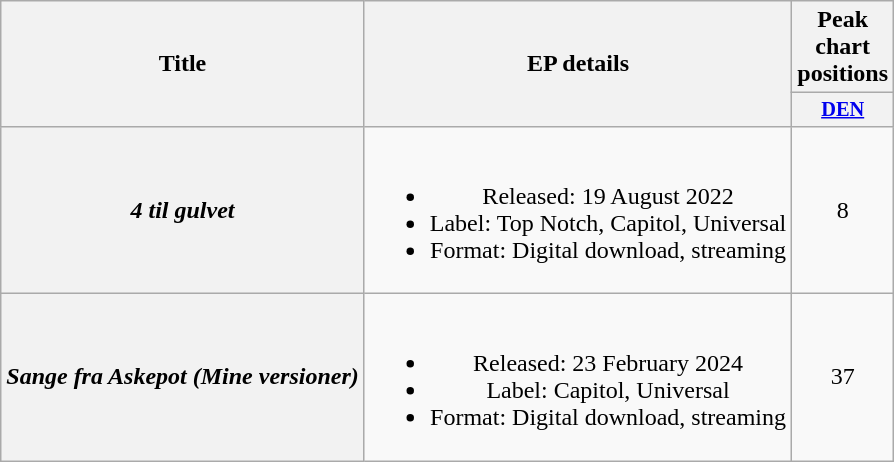<table class="wikitable plainrowheaders" style="text-align:center;" border="1">
<tr>
<th scope="col" rowspan="2">Title</th>
<th scope="col" rowspan="2">EP details</th>
<th scope="col" colspan="1">Peak chart positions</th>
</tr>
<tr>
<th style="width:4em;font-size:85%"><a href='#'>DEN</a><br></th>
</tr>
<tr>
<th scope="row"><em>4 til gulvet</em></th>
<td><br><ul><li>Released: 19 August 2022</li><li>Label: Top Notch, Capitol, Universal</li><li>Format: Digital download, streaming</li></ul></td>
<td>8<br></td>
</tr>
<tr>
<th scope="row"><em>Sange fra Askepot (Mine versioner)</em></th>
<td><br><ul><li>Released: 23 February 2024</li><li>Label: Capitol, Universal</li><li>Format: Digital download, streaming</li></ul></td>
<td>37<br></td>
</tr>
</table>
